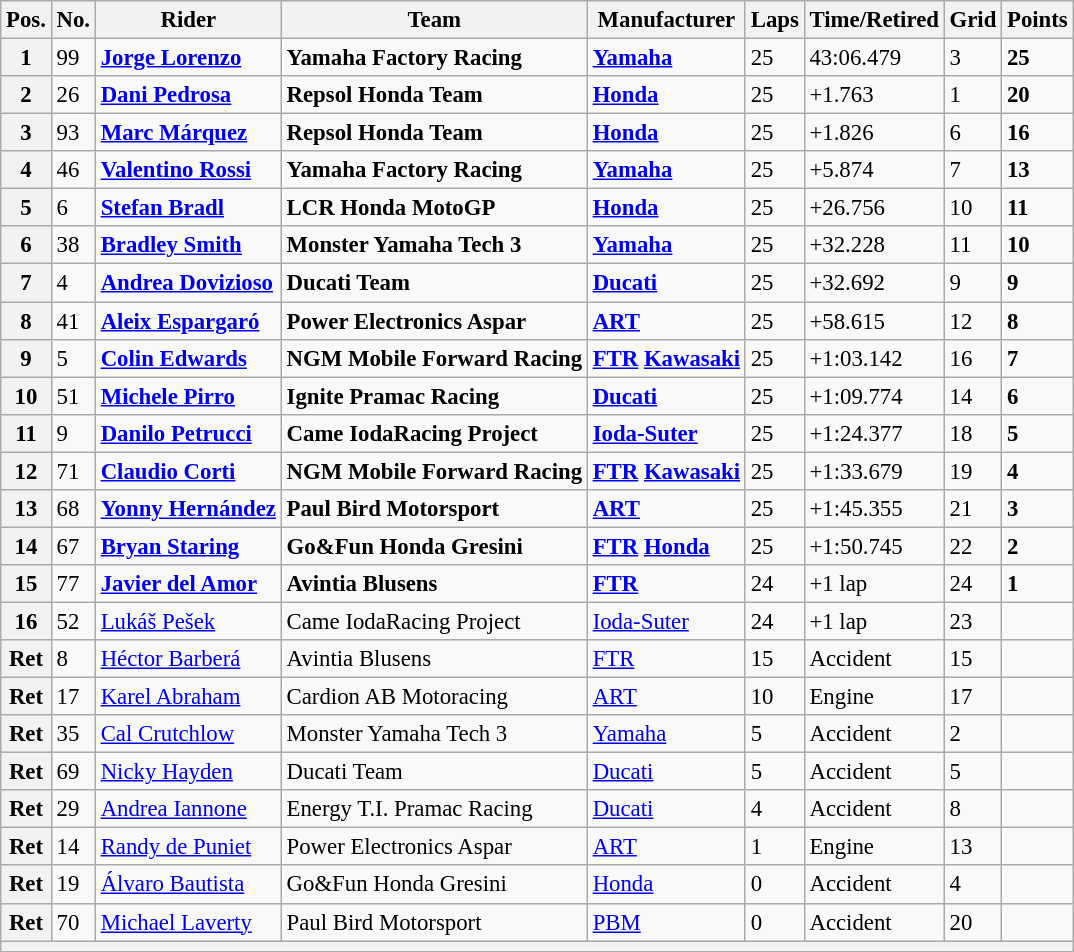<table class="wikitable" style="font-size: 95%;">
<tr>
<th>Pos.</th>
<th>No.</th>
<th>Rider</th>
<th>Team</th>
<th>Manufacturer</th>
<th>Laps</th>
<th>Time/Retired</th>
<th>Grid</th>
<th>Points</th>
</tr>
<tr>
<th>1</th>
<td>99</td>
<td> <strong><a href='#'>Jorge Lorenzo</a></strong></td>
<td><strong>Yamaha Factory Racing</strong></td>
<td><strong><a href='#'>Yamaha</a></strong></td>
<td>25</td>
<td>43:06.479</td>
<td>3</td>
<td><strong>25</strong></td>
</tr>
<tr>
<th>2</th>
<td>26</td>
<td> <strong><a href='#'>Dani Pedrosa</a></strong></td>
<td><strong>Repsol Honda Team</strong></td>
<td><strong><a href='#'>Honda</a></strong></td>
<td>25</td>
<td>+1.763</td>
<td>1</td>
<td><strong>20</strong></td>
</tr>
<tr>
<th>3</th>
<td>93</td>
<td> <strong><a href='#'>Marc Márquez</a></strong></td>
<td><strong>Repsol Honda Team</strong></td>
<td><strong><a href='#'>Honda</a></strong></td>
<td>25</td>
<td>+1.826</td>
<td>6</td>
<td><strong>16</strong></td>
</tr>
<tr>
<th>4</th>
<td>46</td>
<td> <strong><a href='#'>Valentino Rossi</a></strong></td>
<td><strong>Yamaha Factory Racing</strong></td>
<td><strong><a href='#'>Yamaha</a></strong></td>
<td>25</td>
<td>+5.874</td>
<td>7</td>
<td><strong>13</strong></td>
</tr>
<tr>
<th>5</th>
<td>6</td>
<td> <strong><a href='#'>Stefan Bradl</a></strong></td>
<td><strong>LCR Honda MotoGP</strong></td>
<td><strong><a href='#'>Honda</a></strong></td>
<td>25</td>
<td>+26.756</td>
<td>10</td>
<td><strong>11</strong></td>
</tr>
<tr>
<th>6</th>
<td>38</td>
<td> <strong><a href='#'>Bradley Smith</a></strong></td>
<td><strong>Monster Yamaha Tech 3</strong></td>
<td><strong><a href='#'>Yamaha</a></strong></td>
<td>25</td>
<td>+32.228</td>
<td>11</td>
<td><strong>10</strong></td>
</tr>
<tr>
<th>7</th>
<td>4</td>
<td> <strong><a href='#'>Andrea Dovizioso</a></strong></td>
<td><strong>Ducati Team</strong></td>
<td><strong><a href='#'>Ducati</a></strong></td>
<td>25</td>
<td>+32.692</td>
<td>9</td>
<td><strong>9</strong></td>
</tr>
<tr>
<th>8</th>
<td>41</td>
<td> <strong><a href='#'>Aleix Espargaró</a></strong></td>
<td><strong>Power Electronics Aspar</strong></td>
<td><strong><a href='#'>ART</a></strong></td>
<td>25</td>
<td>+58.615</td>
<td>12</td>
<td><strong>8</strong></td>
</tr>
<tr>
<th>9</th>
<td>5</td>
<td> <strong><a href='#'>Colin Edwards</a></strong></td>
<td><strong>NGM Mobile Forward Racing</strong></td>
<td><strong><a href='#'>FTR</a> <a href='#'>Kawasaki</a></strong></td>
<td>25</td>
<td>+1:03.142</td>
<td>16</td>
<td><strong>7</strong></td>
</tr>
<tr>
<th>10</th>
<td>51</td>
<td> <strong><a href='#'>Michele Pirro</a></strong></td>
<td><strong>Ignite Pramac Racing</strong></td>
<td><strong><a href='#'>Ducati</a></strong></td>
<td>25</td>
<td>+1:09.774</td>
<td>14</td>
<td><strong>6</strong></td>
</tr>
<tr>
<th>11</th>
<td>9</td>
<td> <strong><a href='#'>Danilo Petrucci</a></strong></td>
<td><strong>Came IodaRacing Project</strong></td>
<td><strong><a href='#'>Ioda-Suter</a></strong></td>
<td>25</td>
<td>+1:24.377</td>
<td>18</td>
<td><strong>5</strong></td>
</tr>
<tr>
<th>12</th>
<td>71</td>
<td> <strong><a href='#'>Claudio Corti</a></strong></td>
<td><strong>NGM Mobile Forward Racing</strong></td>
<td><strong><a href='#'>FTR</a> <a href='#'>Kawasaki</a></strong></td>
<td>25</td>
<td>+1:33.679</td>
<td>19</td>
<td><strong>4</strong></td>
</tr>
<tr>
<th>13</th>
<td>68</td>
<td> <strong><a href='#'>Yonny Hernández</a></strong></td>
<td><strong>Paul Bird Motorsport</strong></td>
<td><strong><a href='#'>ART</a></strong></td>
<td>25</td>
<td>+1:45.355</td>
<td>21</td>
<td><strong>3</strong></td>
</tr>
<tr>
<th>14</th>
<td>67</td>
<td> <strong><a href='#'>Bryan Staring</a></strong></td>
<td><strong>Go&Fun Honda Gresini</strong></td>
<td><strong><a href='#'>FTR</a> <a href='#'>Honda</a></strong></td>
<td>25</td>
<td>+1:50.745</td>
<td>22</td>
<td><strong>2</strong></td>
</tr>
<tr>
<th>15</th>
<td>77</td>
<td> <strong><a href='#'>Javier del Amor</a></strong></td>
<td><strong>Avintia Blusens</strong></td>
<td><strong><a href='#'>FTR</a></strong></td>
<td>24</td>
<td>+1 lap</td>
<td>24</td>
<td><strong>1</strong></td>
</tr>
<tr>
<th>16</th>
<td>52</td>
<td> <a href='#'>Lukáš Pešek</a></td>
<td>Came IodaRacing Project</td>
<td><a href='#'>Ioda-Suter</a></td>
<td>24</td>
<td>+1 lap</td>
<td>23</td>
<td></td>
</tr>
<tr>
<th>Ret</th>
<td>8</td>
<td> <a href='#'>Héctor Barberá</a></td>
<td>Avintia Blusens</td>
<td><a href='#'>FTR</a></td>
<td>15</td>
<td>Accident</td>
<td>15</td>
<td></td>
</tr>
<tr>
<th>Ret</th>
<td>17</td>
<td> <a href='#'>Karel Abraham</a></td>
<td>Cardion AB Motoracing</td>
<td><a href='#'>ART</a></td>
<td>10</td>
<td>Engine</td>
<td>17</td>
<td></td>
</tr>
<tr>
<th>Ret</th>
<td>35</td>
<td> <a href='#'>Cal Crutchlow</a></td>
<td>Monster Yamaha Tech 3</td>
<td><a href='#'>Yamaha</a></td>
<td>5</td>
<td>Accident</td>
<td>2</td>
<td></td>
</tr>
<tr>
<th>Ret</th>
<td>69</td>
<td> <a href='#'>Nicky Hayden</a></td>
<td>Ducati Team</td>
<td><a href='#'>Ducati</a></td>
<td>5</td>
<td>Accident</td>
<td>5</td>
<td></td>
</tr>
<tr>
<th>Ret</th>
<td>29</td>
<td> <a href='#'>Andrea Iannone</a></td>
<td>Energy T.I. Pramac Racing</td>
<td><a href='#'>Ducati</a></td>
<td>4</td>
<td>Accident</td>
<td>8</td>
<td></td>
</tr>
<tr>
<th>Ret</th>
<td>14</td>
<td> <a href='#'>Randy de Puniet</a></td>
<td>Power Electronics Aspar</td>
<td><a href='#'>ART</a></td>
<td>1</td>
<td>Engine</td>
<td>13</td>
<td></td>
</tr>
<tr>
<th>Ret</th>
<td>19</td>
<td> <a href='#'>Álvaro Bautista</a></td>
<td>Go&Fun Honda Gresini</td>
<td><a href='#'>Honda</a></td>
<td>0</td>
<td>Accident</td>
<td>4</td>
<td></td>
</tr>
<tr>
<th>Ret</th>
<td>70</td>
<td> <a href='#'>Michael Laverty</a></td>
<td>Paul Bird Motorsport</td>
<td><a href='#'>PBM</a></td>
<td>0</td>
<td>Accident</td>
<td>20</td>
<td></td>
</tr>
<tr>
<th colspan=9></th>
</tr>
</table>
